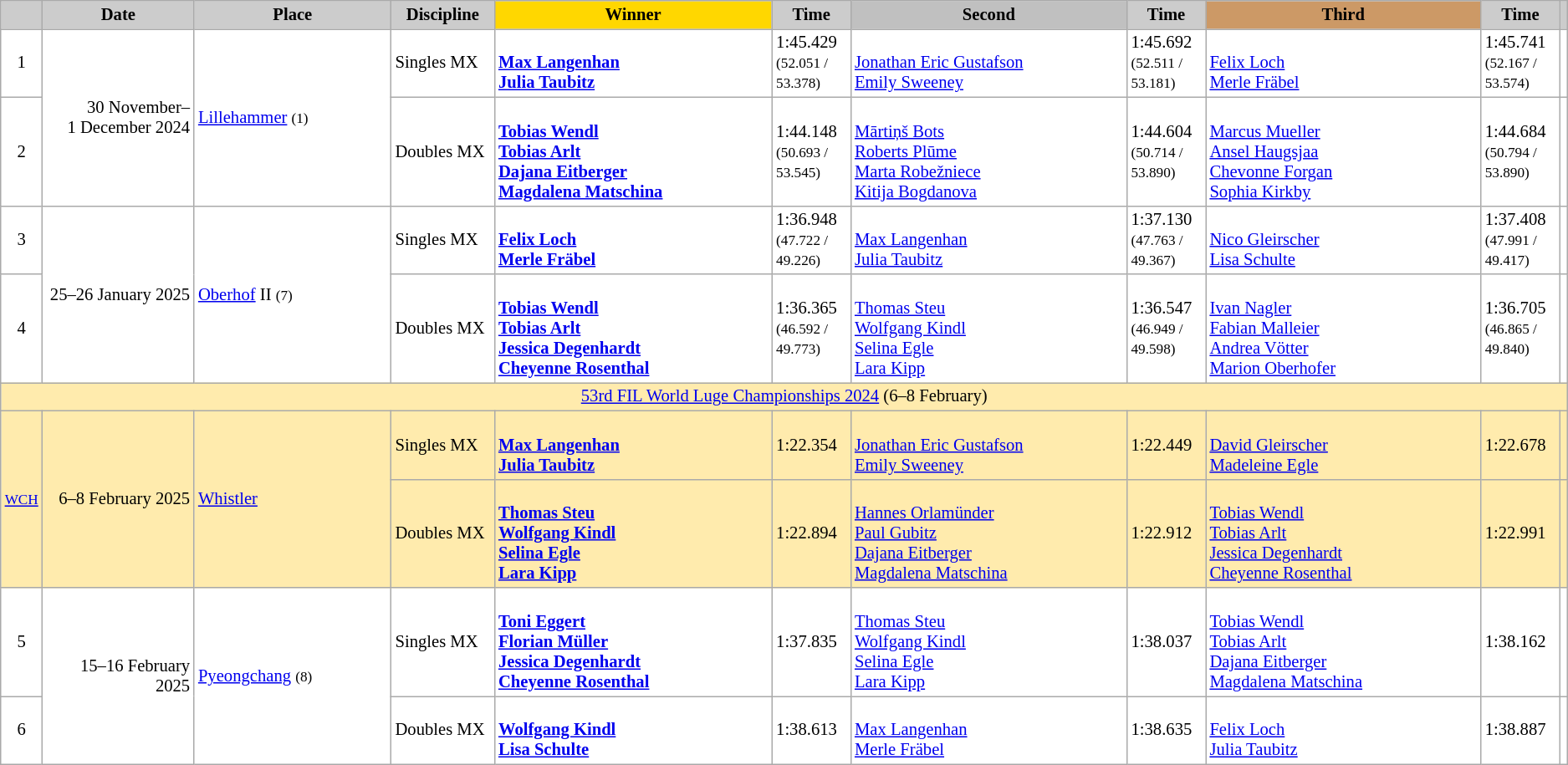<table class="wikitable plainrowheaders" style="background:#fff; font-size:86%; line-height:16px; border:grey solid 1px; border-collapse:collapse;">
<tr>
<th scope="col" style="background:#ccc; width=5 px;"></th>
<th scope="col" style="background:#ccc; width:140px;">Date</th>
<th scope="col" style="background:#ccc; width:190px;">Place<br> </th>
<th scope="col" style="background:#ccc; width:85px;">Discipline</th>
<th scope="col" style="background:gold; width:290px;">Winner</th>
<th scope="col" style="background:#ccc; width:60px;">Time</th>
<th scope="col" style="background:silver; width:290px;">Second</th>
<th scope="col" style="background:#ccc; width:60px;">Time</th>
<th scope="col" style="background:#c96; width:290px;">Third</th>
<th scope="col" style="background:#ccc; width:60px;">Time</th>
<th scope="col" style="background:#ccc; width=5 px;"></th>
</tr>
<tr>
<td align="center">1</td>
<td rowspan="2" align="right">30 November–<br>1 December 2024</td>
<td rowspan="2"> <a href='#'>Lillehammer</a> <small>(1)</small></td>
<td>Singles MX</td>
<td><strong><small></small><br><a href='#'>Max Langenhan</a><br><a href='#'>Julia Taubitz</a></strong></td>
<td>1:45.429<br><small>(52.051 / 53.378)</small></td>
<td><small></small><br><a href='#'>Jonathan Eric Gustafson</a><br><a href='#'>Emily Sweeney</a></td>
<td>1:45.692<br><small>(52.511 / 53.181)</small></td>
<td><small></small><br><a href='#'>Felix Loch</a><br><a href='#'>Merle Fräbel</a></td>
<td>1:45.741<br><small>(52.167 / 53.574)</small></td>
<td></td>
</tr>
<tr>
<td align="center">2</td>
<td>Doubles MX</td>
<td><strong><small></small><br><a href='#'>Tobias Wendl</a><br><a href='#'>Tobias Arlt</a><br><a href='#'>Dajana Eitberger</a><br><a href='#'>Magdalena Matschina</a></strong></td>
<td>1:44.148<br><small>(50.693 / 53.545)</small></td>
<td><small></small><br><a href='#'>Mārtiņš Bots</a><br><a href='#'>Roberts Plūme</a><br><a href='#'>Marta Robežniece</a><br><a href='#'>Kitija Bogdanova</a></td>
<td>1:44.604<br><small>(50.714 / 53.890)</small></td>
<td><small></small><br><a href='#'>Marcus Mueller</a><br><a href='#'>Ansel Haugsjaa</a><br><a href='#'>Chevonne Forgan</a><br><a href='#'>Sophia Kirkby</a></td>
<td>1:44.684<br><small>(50.794 / 53.890)</small></td>
<td></td>
</tr>
<tr>
<td align="center">3</td>
<td rowspan="2" align="right">25–26 January 2025</td>
<td rowspan="2"> <a href='#'>Oberhof</a> II <small>(7)</small></td>
<td>Singles MX</td>
<td><strong><small></small><br><a href='#'>Felix Loch</a><br><a href='#'>Merle Fräbel</a></strong></td>
<td>1:36.948<br><small>(47.722 / 49.226)</small></td>
<td><small></small><br><a href='#'>Max Langenhan</a><br><a href='#'>Julia Taubitz</a></td>
<td>1:37.130<br><small>(47.763 / 49.367)</small></td>
<td><small></small><br><a href='#'>Nico Gleirscher</a><br><a href='#'>Lisa Schulte</a></td>
<td>1:37.408<br><small>(47.991 / 49.417)</small></td>
<td></td>
</tr>
<tr>
<td align="center">4</td>
<td>Doubles MX</td>
<td><strong><small></small><br><a href='#'>Tobias Wendl</a><br><a href='#'>Tobias Arlt</a><br><a href='#'>Jessica Degenhardt</a><br><a href='#'>Cheyenne Rosenthal</a></strong></td>
<td>1:36.365<br><small>(46.592 / 49.773)</small></td>
<td><small></small><br><a href='#'>Thomas Steu</a><br><a href='#'>Wolfgang Kindl</a><br><a href='#'>Selina Egle</a><br><a href='#'>Lara Kipp</a></td>
<td>1:36.547<br><small>(46.949 / 49.598)</small></td>
<td><small></small><br><a href='#'>Ivan Nagler</a><br><a href='#'>Fabian Malleier</a><br><a href='#'>Andrea Vötter</a><br><a href='#'>Marion Oberhofer</a></td>
<td>1:36.705<br><small>(46.865 / 49.840)</small></td>
<td></td>
</tr>
<tr style="background:#FFEBAD">
<td align=center colspan=11><a href='#'>53rd FIL World Luge Championships 2024</a> (6–8 February)</td>
</tr>
<tr style="background:#FFEBAD">
<td rowspan="2"><small><a href='#'>WCH</a></small></td>
<td rowspan="2" align="right">6–8 February 2025</td>
<td rowspan="2"> <a href='#'>Whistler</a></td>
<td>Singles MX</td>
<td><strong><small></small><br><a href='#'>Max Langenhan</a><br><a href='#'>Julia Taubitz</a></strong></td>
<td>1:22.354</td>
<td><small></small><br><a href='#'>Jonathan Eric Gustafson</a><br><a href='#'>Emily Sweeney</a></td>
<td>1:22.449</td>
<td><small></small><br><a href='#'>David Gleirscher</a><br><a href='#'>Madeleine Egle</a></td>
<td>1:22.678</td>
<td></td>
</tr>
<tr style="background:#FFEBAD">
<td>Doubles MX</td>
<td><strong><small></small><br><a href='#'>Thomas Steu</a><br><a href='#'>Wolfgang Kindl</a><br><a href='#'>Selina Egle</a><br><a href='#'>Lara Kipp</a></strong></td>
<td>1:22.894</td>
<td><small></small><br><a href='#'>Hannes Orlamünder</a><br><a href='#'>Paul Gubitz</a><br><a href='#'>Dajana Eitberger</a><br><a href='#'>Magdalena Matschina</a></td>
<td>1:22.912</td>
<td><small></small><br><a href='#'>Tobias Wendl</a><br><a href='#'>Tobias Arlt</a><br><a href='#'>Jessica Degenhardt</a><br><a href='#'>Cheyenne Rosenthal</a></td>
<td>1:22.991</td>
<td></td>
</tr>
<tr>
<td align="center">5</td>
<td rowspan="2" align="right">15–16 February 2025</td>
<td rowspan="2"> <a href='#'>Pyeongchang</a> <small>(8)</small></td>
<td>Singles MX</td>
<td><strong><small></small><br><a href='#'>Toni Eggert</a><br><a href='#'>Florian Müller</a><br><a href='#'>Jessica Degenhardt</a><br><a href='#'>Cheyenne Rosenthal</a></strong></td>
<td>1:37.835</td>
<td><small></small><br><a href='#'>Thomas Steu</a><br><a href='#'>Wolfgang Kindl</a><br><a href='#'>Selina Egle</a><br><a href='#'>Lara Kipp</a></td>
<td>1:38.037</td>
<td><small></small><br><a href='#'>Tobias Wendl</a><br><a href='#'>Tobias Arlt</a><br><a href='#'>Dajana Eitberger</a><br><a href='#'>Magdalena Matschina</a></td>
<td>1:38.162</td>
<td></td>
</tr>
<tr>
<td align="center">6</td>
<td>Doubles MX</td>
<td><strong><small></small><br><a href='#'>Wolfgang Kindl</a><br><a href='#'>Lisa Schulte</a></strong></td>
<td>1:38.613</td>
<td><small></small><br><a href='#'>Max Langenhan</a><br><a href='#'>Merle Fräbel</a></td>
<td>1:38.635</td>
<td><small></small><br><a href='#'>Felix Loch</a><br><a href='#'>Julia Taubitz</a></td>
<td>1:38.887</td>
<td></td>
</tr>
</table>
